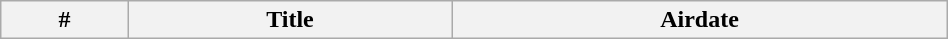<table class="wikitable plainrowheaders" style="width:50%;">
<tr>
<th>#</th>
<th>Title</th>
<th>Airdate<br>













</th>
</tr>
</table>
